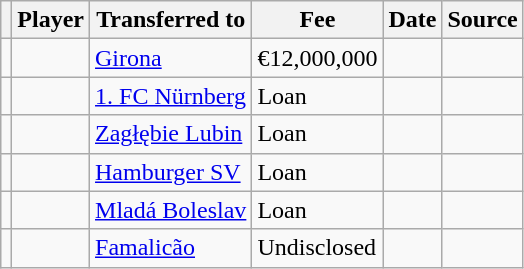<table class="wikitable plainrowheaders sortable">
<tr>
<th></th>
<th scope="col">Player</th>
<th>Transferred to</th>
<th style="width: 65px;">Fee</th>
<th scope="col">Date</th>
<th scope="col">Source</th>
</tr>
<tr>
<td align="center"></td>
<td></td>
<td> <a href='#'>Girona</a></td>
<td>€12,000,000</td>
<td></td>
<td></td>
</tr>
<tr>
<td align="center"></td>
<td></td>
<td> <a href='#'>1. FC Nürnberg</a></td>
<td>Loan</td>
<td></td>
<td></td>
</tr>
<tr>
<td align="center"></td>
<td> </td>
<td> <a href='#'>Zagłębie Lubin</a></td>
<td>Loan</td>
<td></td>
<td></td>
</tr>
<tr>
<td align="center"></td>
<td> </td>
<td> <a href='#'>Hamburger SV</a></td>
<td>Loan</td>
<td></td>
<td></td>
</tr>
<tr>
<td align="center"></td>
<td> </td>
<td> <a href='#'>Mladá Boleslav</a></td>
<td>Loan</td>
<td></td>
<td></td>
</tr>
<tr>
<td align="center"></td>
<td> </td>
<td> <a href='#'>Famalicão</a></td>
<td>Undisclosed</td>
<td></td>
<td></td>
</tr>
</table>
